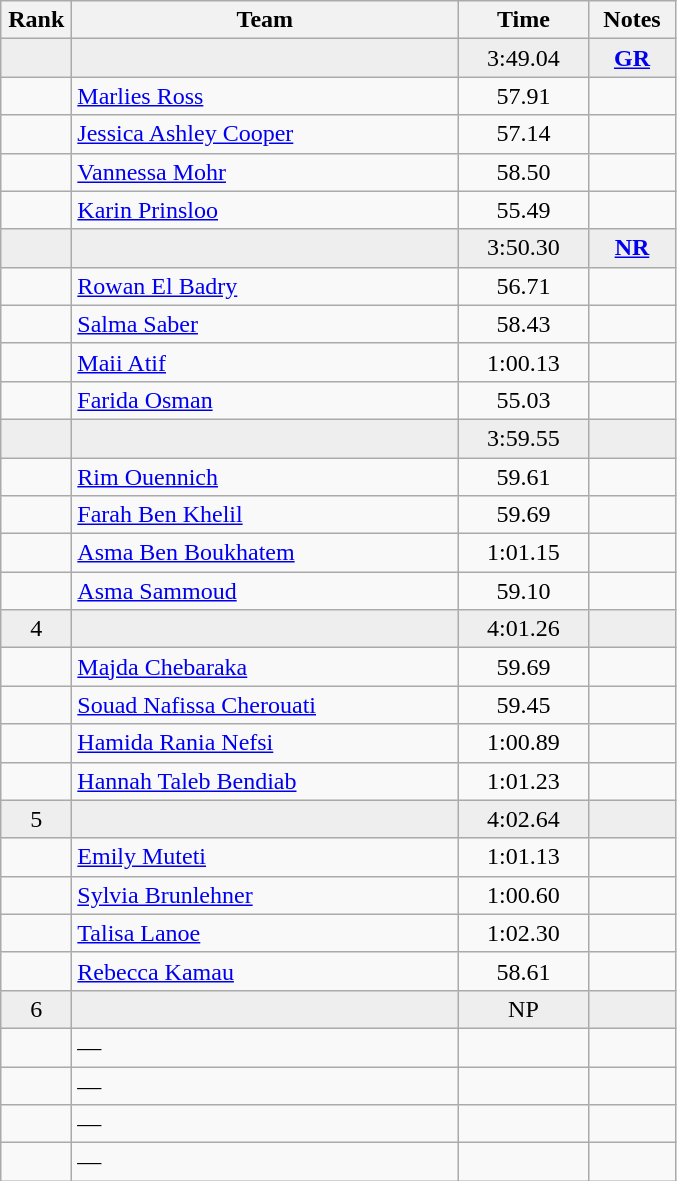<table class="wikitable" style="text-align:center">
<tr>
<th width=40>Rank</th>
<th width=250>Team</th>
<th width=80>Time</th>
<th width=50>Notes</th>
</tr>
<tr bgcolor=eeeeee>
<td></td>
<td align=left></td>
<td>3:49.04</td>
<td><strong><a href='#'>GR</a></strong></td>
</tr>
<tr>
<td></td>
<td align=left><a href='#'>Marlies Ross</a></td>
<td>57.91</td>
<td></td>
</tr>
<tr>
<td></td>
<td align=left><a href='#'>Jessica Ashley Cooper</a></td>
<td>57.14</td>
<td></td>
</tr>
<tr>
<td></td>
<td align=left><a href='#'>Vannessa Mohr</a></td>
<td>58.50</td>
<td></td>
</tr>
<tr>
<td></td>
<td align=left><a href='#'>Karin Prinsloo</a></td>
<td>55.49</td>
<td></td>
</tr>
<tr bgcolor=eeeeee>
<td></td>
<td align=left></td>
<td>3:50.30</td>
<td><strong><a href='#'>NR</a></strong></td>
</tr>
<tr>
<td></td>
<td align=left><a href='#'>Rowan El Badry</a></td>
<td>56.71</td>
<td></td>
</tr>
<tr>
<td></td>
<td align=left><a href='#'>Salma Saber</a></td>
<td>58.43</td>
<td></td>
</tr>
<tr>
<td></td>
<td align=left><a href='#'>Maii Atif</a></td>
<td>1:00.13</td>
<td></td>
</tr>
<tr>
<td></td>
<td align=left><a href='#'>Farida Osman</a></td>
<td>55.03</td>
<td></td>
</tr>
<tr bgcolor=eeeeee>
<td></td>
<td align=left></td>
<td>3:59.55</td>
<td></td>
</tr>
<tr>
<td></td>
<td align=left><a href='#'>Rim Ouennich</a></td>
<td>59.61</td>
<td></td>
</tr>
<tr>
<td></td>
<td align=left><a href='#'>Farah Ben Khelil</a></td>
<td>59.69</td>
<td></td>
</tr>
<tr>
<td></td>
<td align=left><a href='#'>Asma Ben Boukhatem</a></td>
<td>1:01.15</td>
<td></td>
</tr>
<tr>
<td></td>
<td align=left><a href='#'>Asma Sammoud</a></td>
<td>59.10</td>
<td></td>
</tr>
<tr bgcolor=eeeeee>
<td>4</td>
<td align=left></td>
<td>4:01.26</td>
<td></td>
</tr>
<tr>
<td></td>
<td align=left><a href='#'>Majda Chebaraka</a></td>
<td>59.69</td>
<td></td>
</tr>
<tr>
<td></td>
<td align=left><a href='#'>Souad Nafissa Cherouati</a></td>
<td>59.45</td>
<td></td>
</tr>
<tr>
<td></td>
<td align=left><a href='#'>Hamida Rania Nefsi</a></td>
<td>1:00.89</td>
<td></td>
</tr>
<tr>
<td></td>
<td align=left><a href='#'>Hannah Taleb Bendiab</a></td>
<td>1:01.23</td>
<td></td>
</tr>
<tr bgcolor=eeeeee>
<td>5</td>
<td align=left></td>
<td>4:02.64</td>
<td></td>
</tr>
<tr>
<td></td>
<td align=left><a href='#'>Emily Muteti</a></td>
<td>1:01.13</td>
<td></td>
</tr>
<tr>
<td></td>
<td align=left><a href='#'>Sylvia Brunlehner</a></td>
<td>1:00.60</td>
<td></td>
</tr>
<tr>
<td></td>
<td align=left><a href='#'>Talisa Lanoe</a></td>
<td>1:02.30</td>
<td></td>
</tr>
<tr>
<td></td>
<td align=left><a href='#'>Rebecca Kamau</a></td>
<td>58.61</td>
<td></td>
</tr>
<tr bgcolor=eeeeee>
<td>6</td>
<td align=left></td>
<td>NP</td>
<td></td>
</tr>
<tr>
<td></td>
<td align=left>—</td>
<td></td>
<td></td>
</tr>
<tr>
<td></td>
<td align=left>—</td>
<td></td>
<td></td>
</tr>
<tr>
<td></td>
<td align=left>—</td>
<td></td>
<td></td>
</tr>
<tr>
<td></td>
<td align=left>—</td>
<td></td>
<td></td>
</tr>
</table>
